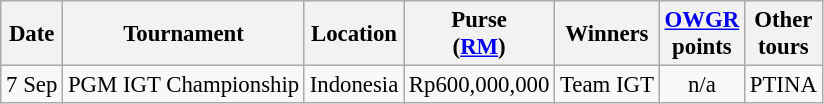<table class="wikitable" style="font-size:95%">
<tr>
<th>Date</th>
<th>Tournament</th>
<th>Location</th>
<th>Purse<br>(<a href='#'>RM</a>)</th>
<th>Winners</th>
<th><a href='#'>OWGR</a><br>points</th>
<th>Other<br>tours</th>
</tr>
<tr>
<td>7 Sep</td>
<td>PGM IGT Championship</td>
<td>Indonesia</td>
<td align=right>Rp600,000,000</td>
<td>Team IGT</td>
<td align=center>n/a</td>
<td>PTINA</td>
</tr>
</table>
